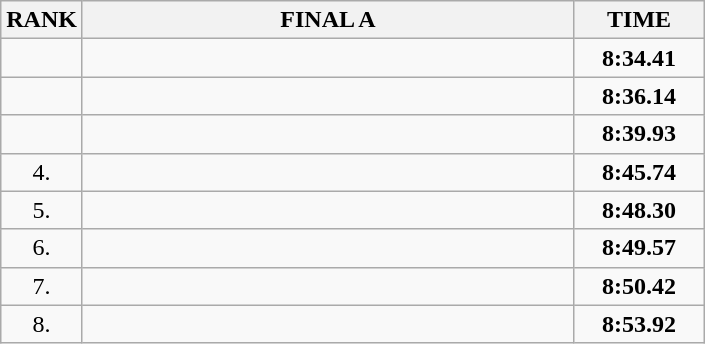<table class="wikitable">
<tr>
<th>RANK</th>
<th style="width: 20em">FINAL A</th>
<th style="width: 5em">TIME</th>
</tr>
<tr>
<td align="center"></td>
<td></td>
<td align="center"><strong>8:34.41</strong></td>
</tr>
<tr>
<td align="center"></td>
<td></td>
<td align="center"><strong>8:36.14</strong></td>
</tr>
<tr>
<td align="center"></td>
<td></td>
<td align="center"><strong>8:39.93</strong></td>
</tr>
<tr>
<td align="center">4.</td>
<td></td>
<td align="center"><strong>8:45.74</strong></td>
</tr>
<tr>
<td align="center">5.</td>
<td></td>
<td align="center"><strong>8:48.30</strong></td>
</tr>
<tr>
<td align="center">6.</td>
<td></td>
<td align="center"><strong>8:49.57</strong></td>
</tr>
<tr>
<td align="center">7.</td>
<td></td>
<td align="center"><strong>8:50.42</strong></td>
</tr>
<tr>
<td align="center">8.</td>
<td></td>
<td align="center"><strong>8:53.92</strong></td>
</tr>
</table>
